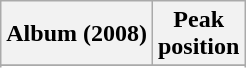<table class="wikitable sortable plainrowheaders">
<tr>
<th scope="col">Album (2008)</th>
<th scope="col">Peak<br>position</th>
</tr>
<tr>
</tr>
<tr>
</tr>
</table>
